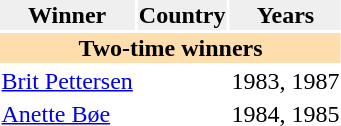<table>
<tr>
<th style="background:#efefef;">Winner</th>
<th style="background:#efefef;">Country</th>
<th style="background:#efefef;">Years</th>
</tr>
<tr>
<th colspan="3" style="background:#ffdead;">Two-time winners</th>
</tr>
<tr>
<td><a href='#'>Brit Pettersen</a></td>
<td></td>
<td>1983, 1987</td>
</tr>
<tr>
<td><a href='#'>Anette Bøe</a></td>
<td></td>
<td>1984, 1985</td>
</tr>
</table>
